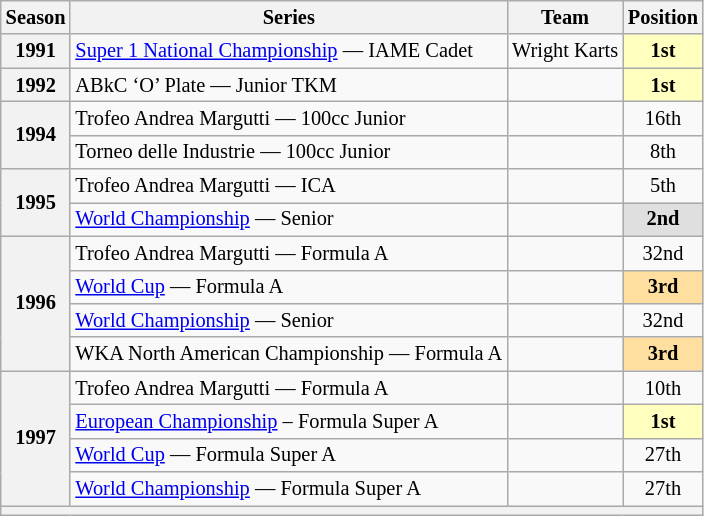<table class="wikitable" style="font-size: 85%; text-align:center">
<tr>
<th>Season</th>
<th>Series</th>
<th>Team</th>
<th>Position</th>
</tr>
<tr>
<th>1991</th>
<td align="left"><a href='#'>Super 1 National Championship</a> — IAME Cadet</td>
<td align="left">Wright Karts</td>
<td style="background:#FFFFBF;"><strong>1st</strong></td>
</tr>
<tr>
<th>1992</th>
<td align="left">ABkC ‘O’ Plate — Junior TKM</td>
<td></td>
<td style="background:#FFFFBF;"><strong>1st</strong></td>
</tr>
<tr>
<th rowspan="2">1994</th>
<td align="left">Trofeo Andrea Margutti — 100cc Junior</td>
<td></td>
<td>16th</td>
</tr>
<tr>
<td align="left">Torneo delle Industrie — 100cc Junior</td>
<td></td>
<td>8th</td>
</tr>
<tr>
<th rowspan="2">1995</th>
<td align="left">Trofeo Andrea Margutti — ICA</td>
<td></td>
<td>5th</td>
</tr>
<tr>
<td align="left"><a href='#'>World Championship</a> — Senior</td>
<td></td>
<td style="background:#DFDFDF;"><strong>2nd</strong></td>
</tr>
<tr>
<th rowspan="4">1996</th>
<td align="left">Trofeo Andrea Margutti — Formula A</td>
<td></td>
<td>32nd</td>
</tr>
<tr>
<td align="left"><a href='#'>World Cup</a> — Formula A</td>
<td></td>
<td style="background:#FFDF9F;"><strong>3rd</strong></td>
</tr>
<tr>
<td align="left"><a href='#'>World Championship</a> — Senior</td>
<td></td>
<td>32nd</td>
</tr>
<tr>
<td align="left">WKA North American Championship — Formula A</td>
<td></td>
<td style="background:#FFDF9F;"><strong>3rd</strong></td>
</tr>
<tr>
<th rowspan="4">1997</th>
<td align="left">Trofeo Andrea Margutti — Formula A</td>
<td></td>
<td>10th</td>
</tr>
<tr>
<td align="left"><a href='#'>European Championship</a> – Formula Super A</td>
<td></td>
<td style="background:#FFFFBF;"><strong>1st</strong></td>
</tr>
<tr>
<td align="left"><a href='#'>World Cup</a> — Formula Super A</td>
<td></td>
<td>27th</td>
</tr>
<tr>
<td align="left"><a href='#'>World Championship</a> — Formula Super A</td>
<td></td>
<td>27th</td>
</tr>
<tr>
<th colspan=4></th>
</tr>
</table>
